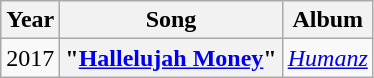<table class="wikitable plainrowheaders" style="text-align:center;">
<tr>
<th scope="col">Year</th>
<th scope="col">Song</th>
<th scope="col">Album</th>
</tr>
<tr>
<td>2017</td>
<th scope="row">"<a href='#'>Hallelujah Money</a>"<br></th>
<td><em><a href='#'>Humanz</a></em></td>
</tr>
</table>
